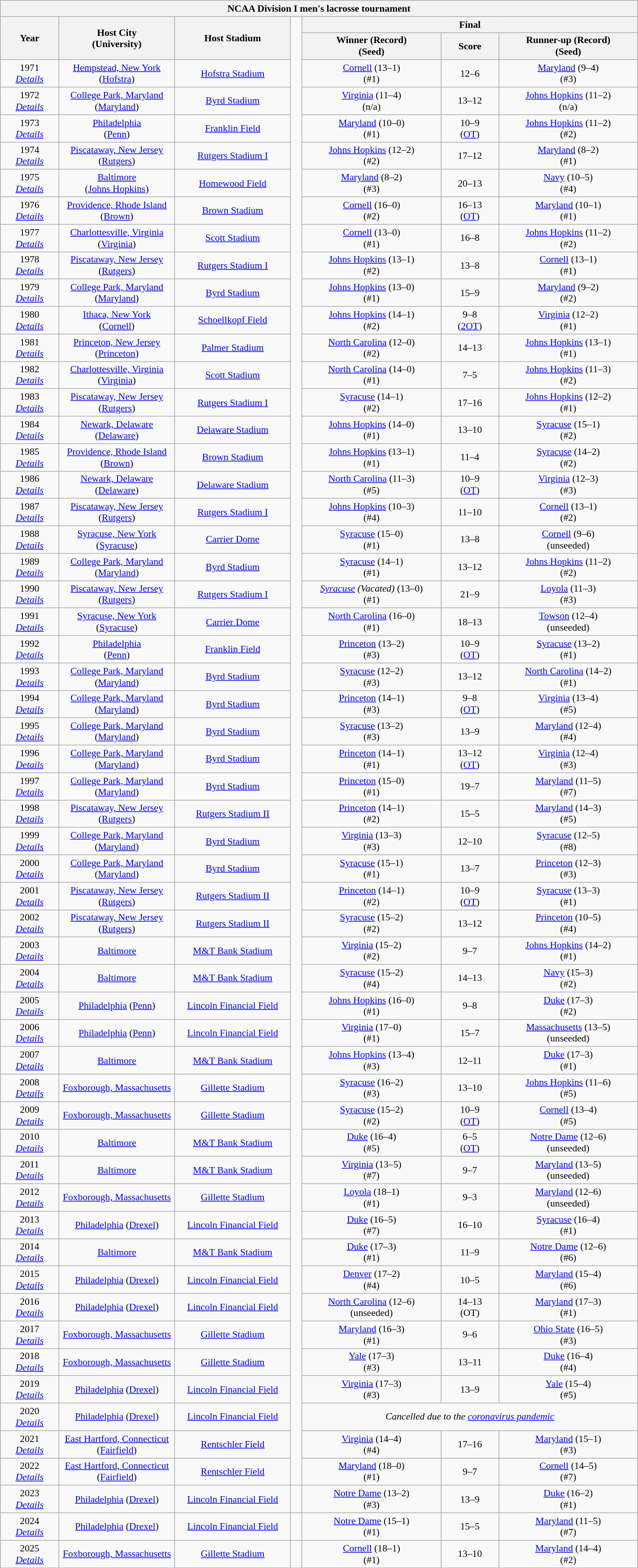<table class="wikitable" style="font-size:90%; width: 75%; text-align: center;">
<tr>
<th colspan=7>NCAA Division I men's lacrosse tournament</th>
</tr>
<tr>
<th rowspan="2" style="width:5%;">Year</th>
<th rowspan="2" style="width:10%;">Host City<br>(University)</th>
<th rowspan="2" style="width:10%;">Host Stadium</th>
<td style="width:1%;" rowspan="54"></td>
<th colspan=3>Final</th>
</tr>
<tr>
<th width=12%>Winner (Record)<br>(Seed)</th>
<th width=5%>Score</th>
<th width=12%>Runner-up (Record)<br>(Seed)</th>
</tr>
<tr>
<td>1971 <br> <em><a href='#'>Details</a></em></td>
<td><a href='#'>Hempstead, New York</a><br>(<a href='#'>Hofstra</a>)</td>
<td><a href='#'>Hofstra Stadium</a></td>
<td><a href='#'>Cornell</a> (13–1)<br>(#1)</td>
<td align=center>12–6</td>
<td><a href='#'>Maryland</a> (9–4)<br>(#3)</td>
</tr>
<tr>
<td>1972 <br> <em><a href='#'>Details</a></em></td>
<td><a href='#'>College Park, Maryland</a><br>(<a href='#'>Maryland</a>)</td>
<td><a href='#'>Byrd Stadium</a></td>
<td><a href='#'>Virginia</a> (11–4)<br>(n/a)</td>
<td align=center>13–12</td>
<td><a href='#'>Johns Hopkins</a> (11–2)<br>(n/a)</td>
</tr>
<tr>
<td>1973 <br> <em><a href='#'>Details</a></em></td>
<td><a href='#'>Philadelphia</a><br>(<a href='#'>Penn</a>)</td>
<td><a href='#'>Franklin Field</a></td>
<td><a href='#'>Maryland</a> (10–0)<br>(#1)</td>
<td align=center>10–9<br>(<a href='#'>OT</a>)</td>
<td><a href='#'>Johns Hopkins</a> (11–2)<br>(#2)</td>
</tr>
<tr>
<td>1974 <br> <em><a href='#'>Details</a></em></td>
<td><a href='#'>Piscataway, New Jersey</a><br>(<a href='#'>Rutgers</a>)</td>
<td><a href='#'>Rutgers Stadium I</a></td>
<td><a href='#'>Johns Hopkins</a> (12–2)<br>(#2)</td>
<td align=center>17–12</td>
<td><a href='#'>Maryland</a> (8–2)<br>(#1)</td>
</tr>
<tr>
<td>1975 <br> <em><a href='#'>Details</a></em></td>
<td><a href='#'>Baltimore</a><br>(<a href='#'>Johns Hopkins</a>)</td>
<td><a href='#'>Homewood Field</a></td>
<td><a href='#'>Maryland</a> (8–2)<br>(#3)</td>
<td align=center>20–13</td>
<td><a href='#'>Navy</a> (10–5)<br>(#4)</td>
</tr>
<tr>
<td>1976 <br> <em><a href='#'>Details</a></em></td>
<td><a href='#'>Providence, Rhode Island</a><br>(<a href='#'>Brown</a>)</td>
<td><a href='#'>Brown Stadium</a></td>
<td><a href='#'>Cornell</a> (16–0)<br>(#2)</td>
<td align=center>16–13<br>(<a href='#'>OT</a>)</td>
<td><a href='#'>Maryland</a> (10–1)<br>(#1)</td>
</tr>
<tr>
<td>1977 <br> <em><a href='#'>Details</a></em></td>
<td><a href='#'>Charlottesville, Virginia</a><br>(<a href='#'>Virginia</a>)</td>
<td><a href='#'>Scott Stadium</a></td>
<td><a href='#'>Cornell</a> (13–0)<br>(#1)</td>
<td align=center>16–8</td>
<td><a href='#'>Johns Hopkins</a> (11–2)<br>(#2)</td>
</tr>
<tr>
<td>1978 <br> <em><a href='#'>Details</a></em></td>
<td><a href='#'>Piscataway, New Jersey</a><br>(<a href='#'>Rutgers</a>)</td>
<td><a href='#'>Rutgers Stadium I</a></td>
<td><a href='#'>Johns Hopkins</a> (13–1)<br>(#2)</td>
<td align=center>13–8</td>
<td><a href='#'>Cornell</a> (13–1)<br>(#1)</td>
</tr>
<tr>
<td>1979 <br> <em><a href='#'>Details</a></em></td>
<td><a href='#'>College Park, Maryland</a><br>(<a href='#'>Maryland</a>)</td>
<td><a href='#'>Byrd Stadium</a></td>
<td><a href='#'>Johns Hopkins</a> (13–0)<br>(#1)</td>
<td align=center>15–9</td>
<td><a href='#'>Maryland</a> (9–2)<br>(#2)</td>
</tr>
<tr>
<td>1980 <br> <em><a href='#'>Details</a></em></td>
<td><a href='#'>Ithaca, New York</a><br>(<a href='#'>Cornell</a>)</td>
<td><a href='#'>Schoellkopf Field</a></td>
<td><a href='#'>Johns Hopkins</a> (14–1)<br>(#2)</td>
<td align=center>9–8<br>(<a href='#'>2OT</a>)</td>
<td><a href='#'>Virginia</a> (12–2)<br>(#1)</td>
</tr>
<tr>
<td>1981 <br> <em><a href='#'>Details</a></em></td>
<td><a href='#'>Princeton, New Jersey</a><br>(<a href='#'>Princeton</a>)</td>
<td><a href='#'>Palmer Stadium</a></td>
<td><a href='#'>North Carolina</a> (12–0)<br>(#2)</td>
<td align=center>14–13</td>
<td><a href='#'>Johns Hopkins</a> (13–1)<br>(#1)</td>
</tr>
<tr>
<td>1982 <br> <em><a href='#'>Details</a></em></td>
<td><a href='#'>Charlottesville, Virginia</a><br>(<a href='#'>Virginia</a>)</td>
<td><a href='#'>Scott Stadium</a></td>
<td><a href='#'>North Carolina</a> (14–0)<br>(#1)</td>
<td align=center>7–5</td>
<td><a href='#'>Johns Hopkins</a> (11–3)<br>(#2)</td>
</tr>
<tr>
<td>1983 <br> <em><a href='#'>Details</a></em></td>
<td><a href='#'>Piscataway, New Jersey</a><br>(<a href='#'>Rutgers</a>)</td>
<td><a href='#'>Rutgers Stadium I</a></td>
<td><a href='#'>Syracuse</a> (14–1)<br>(#2)</td>
<td align=center>17–16</td>
<td><a href='#'>Johns Hopkins</a> (12–2)<br>(#1)</td>
</tr>
<tr>
<td>1984 <br> <em><a href='#'>Details</a></em></td>
<td><a href='#'>Newark, Delaware</a><br>(<a href='#'>Delaware</a>)</td>
<td><a href='#'>Delaware Stadium</a></td>
<td><a href='#'>Johns Hopkins</a> (14–0)<br>(#1)</td>
<td align=center>13–10</td>
<td><a href='#'>Syracuse</a> (15–1)<br>(#2)</td>
</tr>
<tr>
<td>1985 <br> <em><a href='#'>Details</a></em></td>
<td><a href='#'>Providence, Rhode Island</a><br>(<a href='#'>Brown</a>)</td>
<td><a href='#'>Brown Stadium</a></td>
<td><a href='#'>Johns Hopkins</a> (13–1)<br>(#1)</td>
<td align=center>11–4</td>
<td><a href='#'>Syracuse</a> (14–2)<br>(#2)</td>
</tr>
<tr>
<td>1986 <br> <em><a href='#'>Details</a></em></td>
<td><a href='#'>Newark, Delaware</a><br>(<a href='#'>Delaware</a>)</td>
<td><a href='#'>Delaware Stadium</a></td>
<td><a href='#'>North Carolina</a> (11–3)<br>(#5)</td>
<td align=center>10–9<br>(<a href='#'>OT</a>)</td>
<td><a href='#'>Virginia</a> (12–3)<br>(#3)</td>
</tr>
<tr>
<td>1987 <br> <em><a href='#'>Details</a></em></td>
<td><a href='#'>Piscataway, New Jersey</a><br>(<a href='#'>Rutgers</a>)</td>
<td><a href='#'>Rutgers Stadium I</a></td>
<td><a href='#'>Johns Hopkins</a> (10–3)<br>(#4)</td>
<td align=center>11–10</td>
<td><a href='#'>Cornell</a> (13–1)<br>(#2)</td>
</tr>
<tr>
<td>1988 <br> <em><a href='#'>Details</a></em></td>
<td><a href='#'>Syracuse, New York</a><br>(<a href='#'>Syracuse</a>)</td>
<td><a href='#'>Carrier Dome</a></td>
<td><a href='#'>Syracuse</a> (15–0)<br>(#1)</td>
<td align=center>13–8</td>
<td><a href='#'>Cornell</a> (9–6)<br>(unseeded)</td>
</tr>
<tr>
<td>1989 <br> <em><a href='#'>Details</a></em></td>
<td><a href='#'>College Park, Maryland</a><br>(<a href='#'>Maryland</a>)</td>
<td><a href='#'>Byrd Stadium</a></td>
<td><a href='#'>Syracuse</a> (14–1)<br>(#1)</td>
<td align=center>13–12</td>
<td><a href='#'>Johns Hopkins</a> (11–2)<br>(#2)</td>
</tr>
<tr>
<td>1990 <br> <em><a href='#'>Details</a></em></td>
<td><a href='#'>Piscataway, New Jersey</a><br>(<a href='#'>Rutgers</a>)</td>
<td><a href='#'>Rutgers Stadium I</a></td>
<td><em><a href='#'>Syracuse</a> (Vacated)</em>  (13–0)<br>(#1) </td>
<td align=center>21–9</td>
<td><a href='#'>Loyola</a> (11–3)<br>(#3)</td>
</tr>
<tr>
<td>1991 <br> <em><a href='#'>Details</a></em></td>
<td><a href='#'>Syracuse, New York</a><br>(<a href='#'>Syracuse</a>)</td>
<td><a href='#'>Carrier Dome</a></td>
<td><a href='#'>North Carolina</a> (16–0)<br>(#1)</td>
<td align=center>18–13</td>
<td><a href='#'>Towson</a> (12–4)<br>(unseeded)</td>
</tr>
<tr>
<td>1992 <br> <em><a href='#'>Details</a></em></td>
<td><a href='#'>Philadelphia</a><br>(<a href='#'>Penn</a>)</td>
<td><a href='#'>Franklin Field</a></td>
<td><a href='#'>Princeton</a> (13–2)<br>(#3)</td>
<td align=center>10–9<br>(<a href='#'>OT</a>)</td>
<td><a href='#'>Syracuse</a> (13–2)<br>(#1)</td>
</tr>
<tr>
<td>1993 <br> <em><a href='#'>Details</a></em></td>
<td><a href='#'>College Park, Maryland</a><br>(<a href='#'>Maryland</a>)</td>
<td><a href='#'>Byrd Stadium</a></td>
<td><a href='#'>Syracuse</a> (12–2)<br>(#3)</td>
<td align=center>13–12</td>
<td><a href='#'>North Carolina</a> (14–2)<br>(#1)</td>
</tr>
<tr>
<td>1994 <br> <em><a href='#'>Details</a></em></td>
<td><a href='#'>College Park, Maryland</a><br>(<a href='#'>Maryland</a>)</td>
<td><a href='#'>Byrd Stadium</a></td>
<td><a href='#'>Princeton</a> (14–1)<br>(#3)</td>
<td align=center>9–8<br>(<a href='#'>OT</a>)</td>
<td><a href='#'>Virginia</a> (13–4)<br>(#5)</td>
</tr>
<tr>
<td>1995 <br> <em><a href='#'>Details</a></em></td>
<td><a href='#'>College Park, Maryland</a><br>(<a href='#'>Maryland</a>)</td>
<td><a href='#'>Byrd Stadium</a></td>
<td><a href='#'>Syracuse</a> (13–2)<br>(#3)</td>
<td align=center>13–9</td>
<td><a href='#'>Maryland</a> (12–4)<br>(#4)</td>
</tr>
<tr>
<td>1996 <br> <em><a href='#'>Details</a></em></td>
<td><a href='#'>College Park, Maryland</a><br>(<a href='#'>Maryland</a>)</td>
<td><a href='#'>Byrd Stadium</a></td>
<td><a href='#'>Princeton</a> (14–1)<br>(#1)</td>
<td align=center>13–12<br>(<a href='#'>OT</a>)</td>
<td><a href='#'>Virginia</a> (12–4)<br>(#3)</td>
</tr>
<tr>
<td>1997 <br> <em><a href='#'>Details</a></em></td>
<td><a href='#'>College Park, Maryland</a><br>(<a href='#'>Maryland</a>)</td>
<td><a href='#'>Byrd Stadium</a></td>
<td><a href='#'>Princeton</a> (15–0)<br>(#1)</td>
<td align=center>19–7</td>
<td><a href='#'>Maryland</a> (11–5)<br>(#7)</td>
</tr>
<tr>
<td>1998 <br> <em><a href='#'>Details</a></em></td>
<td><a href='#'>Piscataway, New Jersey</a><br>(<a href='#'>Rutgers</a>)</td>
<td><a href='#'>Rutgers Stadium II</a></td>
<td><a href='#'>Princeton</a> (14–1)<br>(#2)</td>
<td align=center>15–5</td>
<td><a href='#'>Maryland</a> (14–3)<br>(#5)</td>
</tr>
<tr>
<td>1999 <br> <em><a href='#'>Details</a></em></td>
<td><a href='#'>College Park, Maryland</a><br>(<a href='#'>Maryland</a>)</td>
<td><a href='#'>Byrd Stadium</a></td>
<td><a href='#'>Virginia</a> (13–3)<br>(#3)</td>
<td align=center>12–10</td>
<td><a href='#'>Syracuse</a> (12–5)<br>(#8)</td>
</tr>
<tr>
<td>2000 <br> <em><a href='#'>Details</a></em></td>
<td><a href='#'>College Park, Maryland</a><br>(<a href='#'>Maryland</a>)</td>
<td><a href='#'>Byrd Stadium</a></td>
<td><a href='#'>Syracuse</a> (15–1)<br>(#1)</td>
<td align=center>13–7</td>
<td><a href='#'>Princeton</a> (12–3)<br>(#3)</td>
</tr>
<tr>
<td>2001 <br> <em><a href='#'>Details</a></em></td>
<td><a href='#'>Piscataway, New Jersey</a><br>(<a href='#'>Rutgers</a>)</td>
<td><a href='#'>Rutgers Stadium II</a></td>
<td><a href='#'>Princeton</a> (14–1)<br>(#2)</td>
<td align=center>10–9<br>(<a href='#'>OT</a>)</td>
<td><a href='#'>Syracuse</a> (13–3)<br>(#1)</td>
</tr>
<tr>
<td>2002 <br> <em><a href='#'>Details</a></em></td>
<td><a href='#'>Piscataway, New Jersey</a><br>(<a href='#'>Rutgers</a>)</td>
<td><a href='#'>Rutgers Stadium II</a></td>
<td><a href='#'>Syracuse</a> (15–2)<br>(#2)</td>
<td align=center>13–12</td>
<td><a href='#'>Princeton</a> (10–5)<br>(#4)</td>
</tr>
<tr>
<td>2003 <br> <em><a href='#'>Details</a></em></td>
<td><a href='#'>Baltimore</a></td>
<td><a href='#'>M&T Bank Stadium</a></td>
<td><a href='#'>Virginia</a> (15–2)<br>(#2)</td>
<td align=center>9–7</td>
<td><a href='#'>Johns Hopkins</a> (14–2)<br>(#1)</td>
</tr>
<tr>
<td>2004 <br> <em><a href='#'>Details</a></em></td>
<td><a href='#'>Baltimore</a></td>
<td><a href='#'>M&T Bank Stadium</a></td>
<td><a href='#'>Syracuse</a> (15–2)<br>(#4)</td>
<td align=center>14–13</td>
<td><a href='#'>Navy</a> (15–3)<br>(#2)</td>
</tr>
<tr>
<td>2005 <br> <em><a href='#'>Details</a></em></td>
<td><a href='#'>Philadelphia</a> (<a href='#'>Penn</a>)</td>
<td><a href='#'>Lincoln Financial Field</a></td>
<td><a href='#'>Johns Hopkins</a> (16–0)<br>(#1)</td>
<td align=center>9–8</td>
<td><a href='#'>Duke</a> (17–3)<br>(#2)</td>
</tr>
<tr>
<td>2006 <br> <em><a href='#'>Details</a></em></td>
<td><a href='#'>Philadelphia</a> (<a href='#'>Penn</a>)</td>
<td><a href='#'>Lincoln Financial Field</a></td>
<td><a href='#'>Virginia</a> (17–0)<br>(#1)</td>
<td align=center>15–7</td>
<td><a href='#'>Massachusetts</a> (13–5)<br>(unseeded)</td>
</tr>
<tr>
<td>2007 <br> <em><a href='#'>Details</a></em></td>
<td><a href='#'>Baltimore</a></td>
<td><a href='#'>M&T Bank Stadium</a></td>
<td><a href='#'>Johns Hopkins</a> (13–4)<br>(#3)</td>
<td align=center>12–11</td>
<td><a href='#'>Duke</a> (17–3)<br>(#1)</td>
</tr>
<tr>
<td>2008<br> <em><a href='#'>Details</a></em></td>
<td><a href='#'>Foxborough, Massachusetts</a></td>
<td><a href='#'>Gillette Stadium</a></td>
<td><a href='#'>Syracuse</a> (16–2)<br>(#3)</td>
<td align=center>13–10</td>
<td><a href='#'>Johns Hopkins</a> (11–6) <br>(#5)</td>
</tr>
<tr>
<td>2009<br> <em><a href='#'>Details</a></em></td>
<td><a href='#'>Foxborough, Massachusetts</a></td>
<td><a href='#'>Gillette Stadium</a></td>
<td><a href='#'>Syracuse</a> (15–2)<br>(#2)</td>
<td align=center>10–9<br>(<a href='#'>OT</a>)</td>
<td><a href='#'>Cornell</a> (13–4)<br>(#5)</td>
</tr>
<tr>
<td>2010 <br> <em><a href='#'>Details</a></em></td>
<td><a href='#'>Baltimore</a></td>
<td><a href='#'>M&T Bank Stadium</a></td>
<td><a href='#'>Duke</a> (16–4)<br>(#5)</td>
<td align=center>6–5<br>(<a href='#'>OT</a>)</td>
<td><a href='#'>Notre Dame</a> (12–6)<br>(unseeded)</td>
</tr>
<tr>
<td>2011 <br> <em><a href='#'>Details</a></em></td>
<td><a href='#'>Baltimore</a></td>
<td><a href='#'>M&T Bank Stadium</a></td>
<td><a href='#'>Virginia</a> (13–5)<br>(#7)</td>
<td align=center>9–7</td>
<td><a href='#'>Maryland</a> (13–5)<br>(unseeded)</td>
</tr>
<tr>
<td>2012 <br> <em><a href='#'>Details</a></em></td>
<td><a href='#'>Foxborough, Massachusetts</a></td>
<td><a href='#'>Gillette Stadium</a></td>
<td><a href='#'>Loyola</a> (18–1)<br>(#1)</td>
<td align=center>9–3</td>
<td><a href='#'>Maryland</a> (12–6)<br>(unseeded)</td>
</tr>
<tr>
<td>2013 <br> <em><a href='#'>Details</a></em></td>
<td><a href='#'>Philadelphia</a> (<a href='#'>Drexel</a>)</td>
<td><a href='#'>Lincoln Financial Field</a></td>
<td><a href='#'>Duke</a> (16–5)<br>(#7)</td>
<td align=center>16–10</td>
<td><a href='#'>Syracuse</a> (16–4)<br>(#1)</td>
</tr>
<tr>
<td>2014 <br> <em><a href='#'>Details</a></em></td>
<td><a href='#'>Baltimore</a></td>
<td><a href='#'>M&T Bank Stadium</a></td>
<td><a href='#'>Duke</a> (17–3)<br>(#1)</td>
<td align=center>11–9</td>
<td><a href='#'>Notre Dame</a> (12–6)<br>(#6)</td>
</tr>
<tr>
<td>2015 <br> <em><a href='#'>Details</a></em></td>
<td><a href='#'>Philadelphia</a> (<a href='#'>Drexel</a>)</td>
<td><a href='#'>Lincoln Financial Field</a></td>
<td><a href='#'>Denver</a> (17–2)<br>(#4)</td>
<td align=center>10–5</td>
<td><a href='#'>Maryland</a> (15–4)<br>(#6)</td>
</tr>
<tr>
<td>2016 <br> <em><a href='#'>Details</a></em></td>
<td><a href='#'>Philadelphia</a> (<a href='#'>Drexel</a>)</td>
<td><a href='#'>Lincoln Financial Field</a></td>
<td><a href='#'>North Carolina</a> (12–6)<br>(unseeded)</td>
<td align=center>14–13<br>(OT)</td>
<td><a href='#'>Maryland</a> (17–3)<br>(#1)</td>
</tr>
<tr>
<td>2017 <br> <em><a href='#'>Details</a></em></td>
<td><a href='#'>Foxborough, Massachusetts</a></td>
<td><a href='#'>Gillette Stadium</a></td>
<td><a href='#'>Maryland</a> (16–3)<br>(#1)</td>
<td align=center>9–6</td>
<td><a href='#'>Ohio State</a> (16–5)<br>(#3)</td>
</tr>
<tr>
<td>2018 <br> <em><a href='#'>Details</a></em></td>
<td><a href='#'>Foxborough, Massachusetts</a></td>
<td><a href='#'>Gillette Stadium</a></td>
<td><a href='#'>Yale</a> (17–3) <br>(#3)</td>
<td align=center>13–11</td>
<td><a href='#'>Duke</a> (16–4)<br>(#4)</td>
</tr>
<tr>
<td>2019 <br> <em><a href='#'>Details</a></em></td>
<td><a href='#'>Philadelphia</a> (<a href='#'>Drexel</a>)</td>
<td><a href='#'>Lincoln Financial Field</a></td>
<td><a href='#'>Virginia</a> (17–3)<br>(#3)</td>
<td align=center>13–9</td>
<td><a href='#'>Yale</a> (15–4) <br>(#5)</td>
</tr>
<tr>
<td>2020 <br> <em><a href='#'>Details</a></em></td>
<td><a href='#'>Philadelphia</a> (<a href='#'>Drexel</a>)</td>
<td><a href='#'>Lincoln Financial Field</a></td>
<td colspan=3 align=center><em>Cancelled due to the <a href='#'>coronavirus pandemic</a></em></td>
</tr>
<tr>
<td>2021 <br> <em><a href='#'>Details</a></em></td>
<td><a href='#'>East Hartford, Connecticut</a> (<a href='#'>Fairfield</a>)</td>
<td><a href='#'>Rentschler Field</a></td>
<td><a href='#'>Virginia</a> (14–4)<br>(#4)</td>
<td align=center>17–16</td>
<td><a href='#'>Maryland</a> (15–1)<br>(#3)</td>
</tr>
<tr>
<td>2022 <br> <em><a href='#'>Details</a></em></td>
<td><a href='#'>East Hartford, Connecticut</a> (<a href='#'>Fairfield</a>)</td>
<td><a href='#'>Rentschler Field</a></td>
<td><a href='#'>Maryland</a> (18–0)<br>(#1)</td>
<td align=center>9–7</td>
<td><a href='#'>Cornell</a> (14–5)<br>(#7)</td>
</tr>
<tr>
<td>2023 <br> <em><a href='#'>Details</a></em></td>
<td><a href='#'>Philadelphia</a> (<a href='#'>Drexel</a>)</td>
<td><a href='#'>Lincoln Financial Field</a></td>
<td></td>
<td><a href='#'>Notre Dame</a> (13–2)<br>(#3)</td>
<td align=center>13–9</td>
<td><a href='#'>Duke</a> (16–2)<br>(#1)</td>
</tr>
<tr>
<td>2024<br> <em><a href='#'>Details</a></em></td>
<td><a href='#'>Philadelphia</a> (<a href='#'>Drexel</a>)</td>
<td><a href='#'>Lincoln Financial Field</a></td>
<td></td>
<td><a href='#'>Notre Dame</a> (15–1)<br>(#1)</td>
<td align=center>15–5</td>
<td><a href='#'>Maryland</a> (11–5)<br>(#7)</td>
</tr>
<tr>
<td>2025<br> <em><a href='#'>Details</a></em></td>
<td><a href='#'>Foxborough, Massachusetts</a></td>
<td><a href='#'>Gillette Stadium</a></td>
<td></td>
<td><a href='#'>Cornell</a> (18–1)<br>(#1)</td>
<td align=center>13–10</td>
<td><a href='#'>Maryland</a> (14–4)<br>(#2)</td>
</tr>
<tr>
</tr>
</table>
